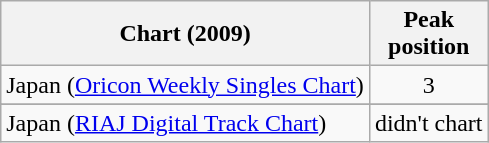<table class="wikitable sortable" border="1">
<tr>
<th>Chart (2009)</th>
<th>Peak<br>position</th>
</tr>
<tr>
<td>Japan (<a href='#'>Oricon Weekly Singles Chart</a>)</td>
<td style="text-align:center;">3</td>
</tr>
<tr>
</tr>
<tr>
<td>Japan (<a href='#'>RIAJ Digital Track Chart</a>)</td>
<td style="text-align:center;">didn't chart</td>
</tr>
</table>
